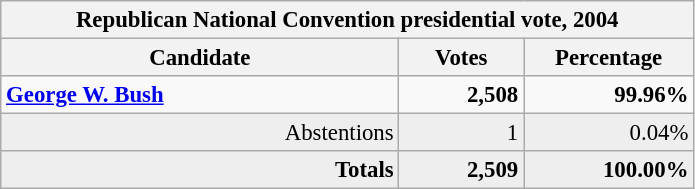<table class="wikitable" style="font-size:95%;">
<tr>
<th colspan="3">Republican National Convention presidential vote, 2004</th>
</tr>
<tr>
<th style="width: 17em">Candidate</th>
<th style="width: 5em">Votes</th>
<th style="width: 7em">Percentage</th>
</tr>
<tr>
<td><strong><a href='#'>George W. Bush</a></strong></td>
<td style="text-align:right;"><strong>2,508</strong></td>
<td style="text-align:right;"><strong>99.96%</strong></td>
</tr>
<tr style="background:#eee; text-align:right;">
<td>Abstentions</td>
<td>1</td>
<td>0.04%</td>
</tr>
<tr style="background:#eee; text-align:right;">
<td><strong>Totals</strong></td>
<td><strong>2,509</strong></td>
<td><strong>100.00%</strong></td>
</tr>
</table>
